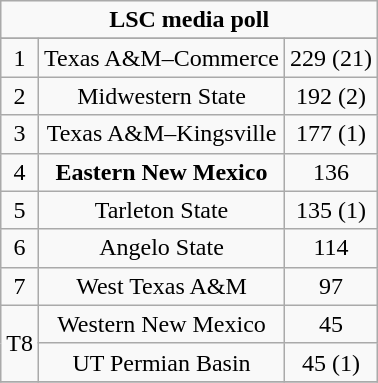<table class="wikitable" style="display: inline-table;">
<tr>
<td align="center" Colspan="3"><strong>LSC media poll</strong></td>
</tr>
<tr align="center">
</tr>
<tr align="center">
<td>1</td>
<td>Texas A&M–Commerce</td>
<td>229 (21)</td>
</tr>
<tr align="center">
<td>2</td>
<td>Midwestern State</td>
<td>192 (2)</td>
</tr>
<tr align="center">
<td>3</td>
<td>Texas A&M–Kingsville</td>
<td>177 (1)</td>
</tr>
<tr align="center">
<td>4</td>
<td><strong>Eastern New Mexico</strong></td>
<td>136</td>
</tr>
<tr align="center">
<td>5</td>
<td>Tarleton State</td>
<td>135 (1)</td>
</tr>
<tr align="center">
<td>6</td>
<td>Angelo State</td>
<td>114</td>
</tr>
<tr align="center">
<td>7</td>
<td>West Texas A&M</td>
<td>97</td>
</tr>
<tr align="center">
<td rowspan=2>T8</td>
<td>Western New Mexico</td>
<td>45</td>
</tr>
<tr align="center">
<td>UT Permian Basin</td>
<td>45 (1)</td>
</tr>
<tr>
</tr>
</table>
